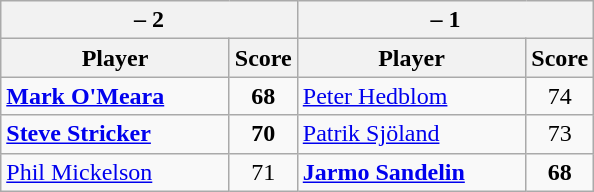<table class=wikitable>
<tr>
<th colspan=2> – 2</th>
<th colspan=2> – 1</th>
</tr>
<tr>
<th width=145>Player</th>
<th>Score</th>
<th width=145>Player</th>
<th>Score</th>
</tr>
<tr>
<td><strong><a href='#'>Mark O'Meara</a></strong></td>
<td align=center><strong>68</strong></td>
<td><a href='#'>Peter Hedblom</a></td>
<td align=center>74</td>
</tr>
<tr>
<td><strong><a href='#'>Steve Stricker</a></strong></td>
<td align=center><strong>70</strong></td>
<td><a href='#'>Patrik Sjöland</a></td>
<td align=center>73</td>
</tr>
<tr>
<td><a href='#'>Phil Mickelson</a></td>
<td align=center>71</td>
<td><strong><a href='#'>Jarmo Sandelin</a></strong></td>
<td align=center><strong>68</strong></td>
</tr>
</table>
